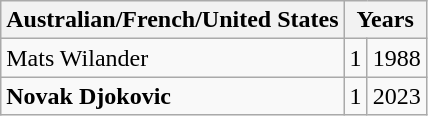<table class=wikitable style="display:inline-table;">
<tr>
<th>Australian/French/United States</th>
<th colspan=2>Years</th>
</tr>
<tr>
<td> Mats Wilander</td>
<td>1</td>
<td>1988</td>
</tr>
<tr>
<td> <strong>Novak Djokovic</strong></td>
<td>1</td>
<td>2023</td>
</tr>
</table>
